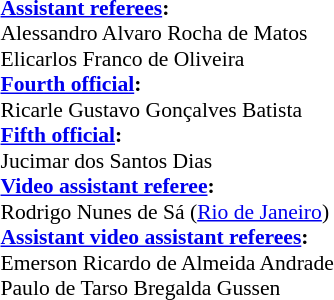<table width=50% style="font-size: 90%">
<tr>
<td><br><strong><a href='#'>Assistant referees</a>:</strong>
<br>Alessandro Alvaro Rocha de Matos
<br>Elicarlos Franco de Oliveira
<br><strong><a href='#'>Fourth official</a>:</strong>
<br>Ricarle Gustavo Gonçalves Batista
<br><strong><a href='#'>Fifth official</a>:</strong>
<br>Jucimar dos Santos Dias
<br><strong><a href='#'>Video assistant referee</a>:</strong>
<br>Rodrigo Nunes de Sá (<a href='#'>Rio de Janeiro</a>)
<br><strong><a href='#'>Assistant video assistant referees</a>:</strong>
<br>Emerson Ricardo de Almeida Andrade
<br>Paulo de Tarso Bregalda Gussen</td>
</tr>
</table>
